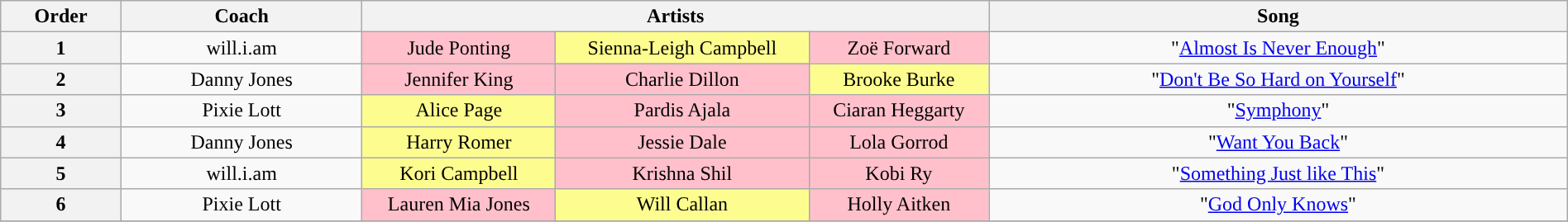<table class="wikitable" style="text-align:center; width:100%;”">
<tr>
<th style="width:05%;">Order</th>
<th style="width:10%;">Coach</th>
<th style="width:26%;" colspan="3">Artists</th>
<th style="width:24%;">Song</th>
</tr>
<tr>
<th scope="col">1</th>
<td>will.i.am</td>
<td style="background:pink;text-align:center;">Jude Ponting</td>
<td style="background:#fdfc8f;text-align:center;">Sienna-Leigh Campbell</td>
<td style="background:pink;text-align:center;">Zoë Forward</td>
<td>"<a href='#'>Almost Is Never Enough</a>"</td>
</tr>
<tr>
<th scope="col">2</th>
<td>Danny Jones</td>
<td style="background:pink;text-align:center;">Jennifer King</td>
<td style="background:pink;text-align:center;">Charlie Dillon</td>
<td style="background:#fdfc8f;text-align:center;">Brooke Burke</td>
<td>"<a href='#'>Don't Be So Hard on Yourself</a>"</td>
</tr>
<tr>
<th scope="col">3</th>
<td>Pixie Lott</td>
<td style="background:#fdfc8f;text-align:center;">Alice Page</td>
<td style="background:pink;text-align:center;">Pardis Ajala</td>
<td style="background:pink;text-align:center;">Ciaran Heggarty</td>
<td>"<a href='#'>Symphony</a>"</td>
</tr>
<tr>
<th scope="col">4</th>
<td>Danny Jones</td>
<td style="background:#fdfc8f;text-align:center;">Harry Romer</td>
<td style="background:pink;text-align:center;">Jessie Dale</td>
<td style="background:pink;text-align:center;">Lola Gorrod</td>
<td>"<a href='#'>Want You Back</a>"</td>
</tr>
<tr>
<th scope="col">5</th>
<td>will.i.am</td>
<td style="background:#fdfc8f;text-align:center;">Kori Campbell</td>
<td style="background:pink;text-align:center;">Krishna Shil</td>
<td style="background:pink;text-align:center;">Kobi Ry</td>
<td>"<a href='#'>Something Just like This</a>"</td>
</tr>
<tr>
<th scope="col">6</th>
<td>Pixie Lott</td>
<td style="background:pink;text-align:center;">Lauren Mia Jones</td>
<td style="background:#fdfc8f;text-align:center;">Will Callan</td>
<td style="background:pink;text-align:center;">Holly Aitken</td>
<td>"<a href='#'>God Only Knows</a>"</td>
</tr>
<tr>
</tr>
</table>
